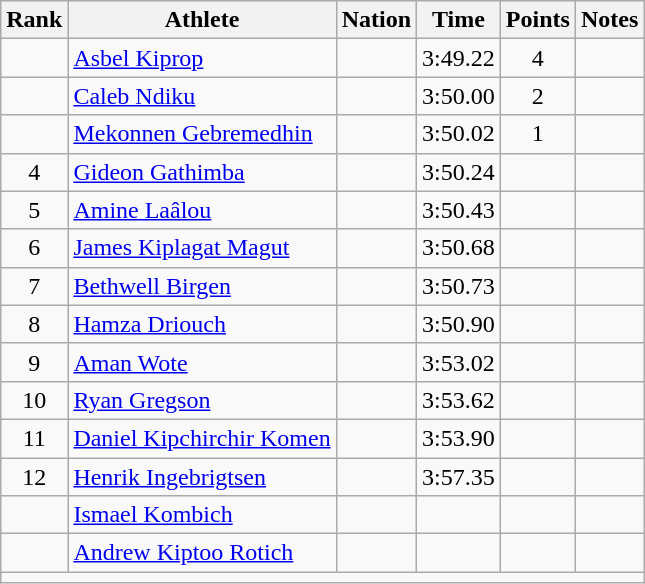<table class="wikitable mw-datatable sortable" style="text-align:center;">
<tr>
<th scope="col" style="width: 10px;">Rank</th>
<th scope="col">Athlete</th>
<th scope="col">Nation</th>
<th scope="col">Time</th>
<th scope="col">Points</th>
<th scope="col">Notes</th>
</tr>
<tr>
<td></td>
<td align="left"><a href='#'>Asbel Kiprop</a></td>
<td align="left"></td>
<td>3:49.22</td>
<td>4</td>
<td></td>
</tr>
<tr>
<td></td>
<td align="left"><a href='#'>Caleb Ndiku</a></td>
<td align="left"></td>
<td>3:50.00</td>
<td>2</td>
<td></td>
</tr>
<tr>
<td></td>
<td align="left"><a href='#'>Mekonnen Gebremedhin</a></td>
<td align="left"></td>
<td>3:50.02</td>
<td>1</td>
<td></td>
</tr>
<tr>
<td>4</td>
<td align="left"><a href='#'>Gideon Gathimba</a></td>
<td align="left"></td>
<td>3:50.24</td>
<td></td>
<td></td>
</tr>
<tr>
<td>5</td>
<td align="left"><a href='#'>Amine Laâlou</a></td>
<td align="left"></td>
<td>3:50.43</td>
<td></td>
<td></td>
</tr>
<tr>
<td>6</td>
<td align="left"><a href='#'>James Kiplagat Magut</a></td>
<td align="left"></td>
<td>3:50.68</td>
<td></td>
<td></td>
</tr>
<tr>
<td>7</td>
<td align="left"><a href='#'>Bethwell Birgen</a></td>
<td align="left"></td>
<td>3:50.73</td>
<td></td>
<td></td>
</tr>
<tr>
<td>8</td>
<td align="left"><a href='#'>Hamza Driouch</a></td>
<td align="left"></td>
<td>3:50.90</td>
<td></td>
<td></td>
</tr>
<tr>
<td>9</td>
<td align="left"><a href='#'>Aman Wote</a></td>
<td align="left"></td>
<td>3:53.02</td>
<td></td>
<td></td>
</tr>
<tr>
<td>10</td>
<td align="left"><a href='#'>Ryan Gregson</a></td>
<td align="left"></td>
<td>3:53.62</td>
<td></td>
<td></td>
</tr>
<tr>
<td>11</td>
<td align="left"><a href='#'>Daniel Kipchirchir Komen</a></td>
<td align="left"></td>
<td>3:53.90</td>
<td></td>
<td></td>
</tr>
<tr>
<td>12</td>
<td align="left"><a href='#'>Henrik Ingebrigtsen</a></td>
<td align="left"></td>
<td>3:57.35</td>
<td></td>
<td></td>
</tr>
<tr>
<td></td>
<td align="left"><a href='#'>Ismael Kombich</a></td>
<td align="left"></td>
<td></td>
<td></td>
<td></td>
</tr>
<tr>
<td></td>
<td align="left"><a href='#'>Andrew Kiptoo Rotich</a></td>
<td align="left"></td>
<td></td>
<td></td>
<td></td>
</tr>
<tr class="sortbottom">
<td colspan="6"></td>
</tr>
</table>
